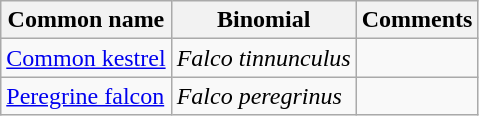<table class="wikitable">
<tr>
<th>Common name</th>
<th>Binomial</th>
<th>Comments</th>
</tr>
<tr>
<td><a href='#'>Common kestrel</a></td>
<td><em>Falco tinnunculus</em></td>
<td></td>
</tr>
<tr>
<td><a href='#'>Peregrine falcon</a></td>
<td><em>Falco peregrinus</em></td>
<td></td>
</tr>
</table>
